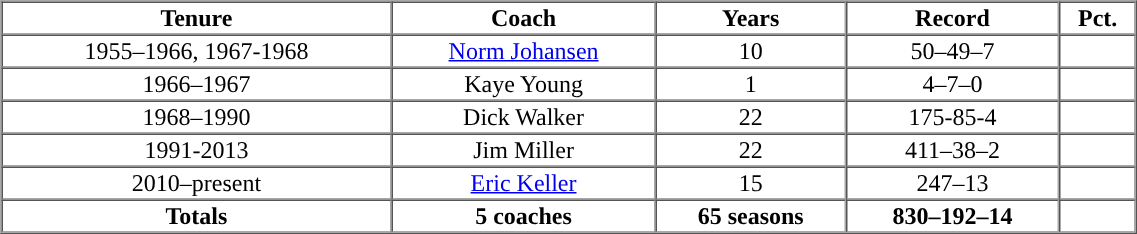<table cellpadding="1" border="1" cellspacing="0" width="60%">
<tr>
<th>Tenure</th>
<th>Coach</th>
<th>Years</th>
<th>Record</th>
<th>Pct.</th>
</tr>
<tr align="center">
<td>1955–1966, 1967-1968</td>
<td><a href='#'>Norm Johansen</a></td>
<td>10</td>
<td>50–49–7</td>
<td></td>
</tr>
<tr align="center">
<td>1966–1967</td>
<td>Kaye Young</td>
<td>1</td>
<td>4–7–0</td>
<td></td>
</tr>
<tr align="center">
<td>1968–1990</td>
<td>Dick Walker</td>
<td>22</td>
<td>175-85-4</td>
<td></td>
</tr>
<tr align="center">
<td>1991-2013</td>
<td>Jim Miller</td>
<td>22</td>
<td>411–38–2</td>
<td></td>
</tr>
<tr align="center">
<td>2010–present</td>
<td><a href='#'>Eric Keller</a></td>
<td>15</td>
<td>247–13</td>
<td></td>
</tr>
<tr align=center>
<th>Totals</th>
<th>5 coaches</th>
<th>65 seasons</th>
<th>830–192–14</th>
<th></th>
</tr>
</table>
